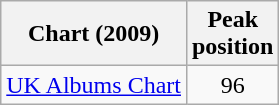<table class="wikitable">
<tr>
<th>Chart (2009)</th>
<th>Peak<br>position</th>
</tr>
<tr>
<td><a href='#'>UK Albums Chart</a></td>
<td align="center">96</td>
</tr>
</table>
